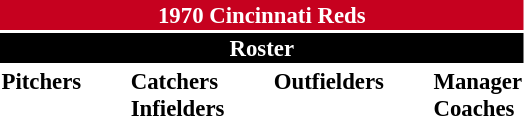<table class="toccolours" style="font-size: 95%;">
<tr>
<th colspan="10" style="background-color: #c6011f; color: white; text-align: center;">1970 Cincinnati Reds</th>
</tr>
<tr>
<td colspan="10" style="background-color: black; color: white; text-align: center;"><strong>Roster</strong></td>
</tr>
<tr>
<td valign="top"><strong>Pitchers</strong><br>













</td>
<td width="25px"></td>
<td valign="top"><strong>Catchers</strong><br>


<strong>Infielders</strong>







</td>
<td width="25px"></td>
<td valign="top"><strong>Outfielders</strong><br>





</td>
<td width="25px"></td>
<td valign="top"><strong>Manager</strong><br>
<strong>Coaches</strong>



</td>
</tr>
</table>
